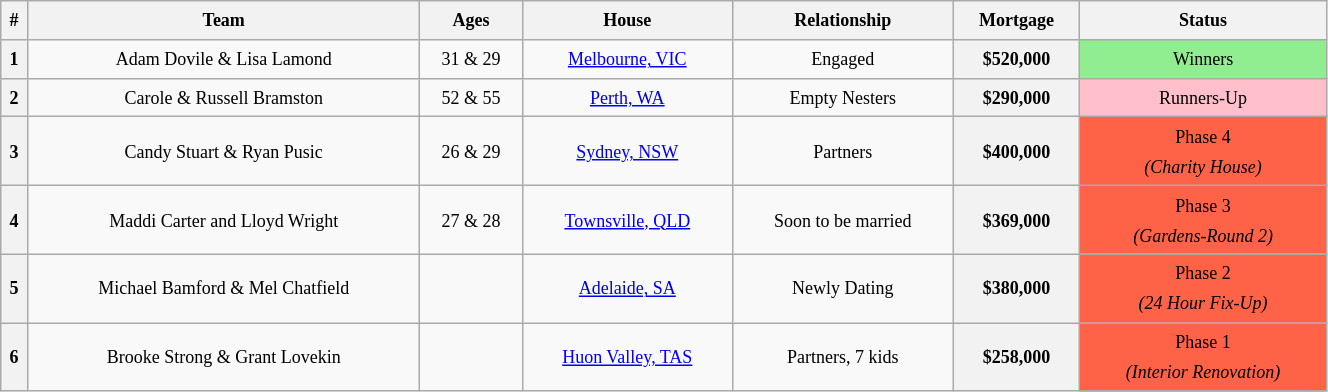<table class="wikitable" style="text-align: center; font-size: 9pt; line-height:20px; width:70%">
<tr valign="top">
<th>#</th>
<th>Team</th>
<th>Ages</th>
<th>House</th>
<th>Relationship</th>
<th>Mortgage</th>
<th>Status</th>
</tr>
<tr>
<th scope="col" style="background; color:black;">1</th>
<td>Adam Dovile & Lisa Lamond</td>
<td>31 & 29</td>
<td><a href='#'>Melbourne, VIC</a></td>
<td>Engaged</td>
<th>$520,000</th>
<td bgcolor="lightgreen">Winners</td>
</tr>
<tr>
<th scope="col" style="background:; color:black;">2</th>
<td>Carole & Russell Bramston</td>
<td>52 & 55</td>
<td><a href='#'>Perth, WA</a></td>
<td>Empty Nesters</td>
<th>$290,000</th>
<td bgcolor="pink">Runners-Up</td>
</tr>
<tr>
<th scope="col" style="background:; color:black;">3</th>
<td>Candy Stuart & Ryan Pusic</td>
<td>26 & 29</td>
<td><a href='#'>Sydney, NSW</a></td>
<td>Partners</td>
<th>$400,000</th>
<td bgcolor="tomato">Phase 4<br><em>(Charity House)</em></td>
</tr>
<tr>
<th scope="col" style="background:; color:black;">4</th>
<td>Maddi Carter and Lloyd Wright</td>
<td>27 & 28</td>
<td><a href='#'>Townsville, QLD</a></td>
<td>Soon to be married</td>
<th>$369,000</th>
<td bgcolor="tomato">Phase 3<br><em>(Gardens-Round 2)</em></td>
</tr>
<tr>
<th scope="col" style="background:; color:black;">5</th>
<td>Michael Bamford & Mel Chatfield</td>
<td></td>
<td><a href='#'>Adelaide, SA</a></td>
<td>Newly Dating</td>
<th>$380,000</th>
<td bgcolor="tomato">Phase 2<br><em>(24 Hour Fix-Up)</em></td>
</tr>
<tr>
<th scope="col" style="background:; color:black;">6</th>
<td>Brooke Strong & Grant Lovekin</td>
<td></td>
<td><a href='#'>Huon Valley, TAS</a></td>
<td>Partners, 7 kids</td>
<th>$258,000</th>
<td bgcolor="tomato">Phase 1<br><em>(Interior Renovation)</em></td>
</tr>
</table>
